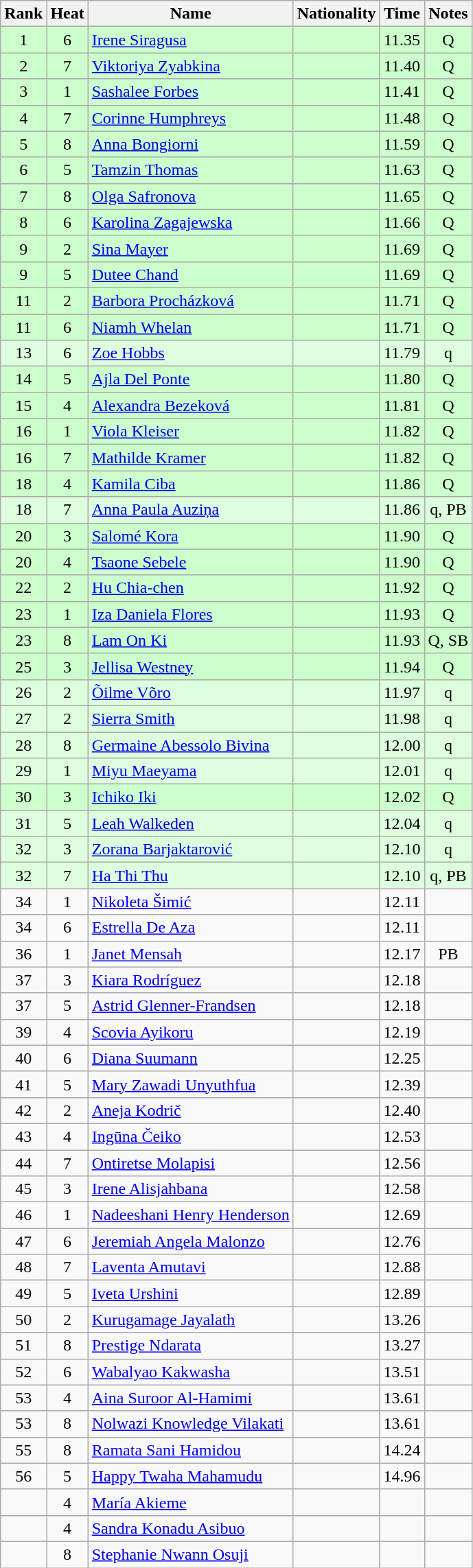<table class="wikitable sortable" style="text-align:center">
<tr>
<th>Rank</th>
<th>Heat</th>
<th>Name</th>
<th>Nationality</th>
<th>Time</th>
<th>Notes</th>
</tr>
<tr bgcolor=ccffcc>
<td>1</td>
<td>6</td>
<td align=left><a href='#'>Irene Siragusa</a></td>
<td align=left></td>
<td>11.35</td>
<td>Q</td>
</tr>
<tr bgcolor=ccffcc>
<td>2</td>
<td>7</td>
<td align=left><a href='#'>Viktoriya Zyabkina</a></td>
<td align=left></td>
<td>11.40</td>
<td>Q</td>
</tr>
<tr bgcolor=ccffcc>
<td>3</td>
<td>1</td>
<td align=left><a href='#'>Sashalee Forbes</a></td>
<td align=left></td>
<td>11.41</td>
<td>Q</td>
</tr>
<tr bgcolor=ccffcc>
<td>4</td>
<td>7</td>
<td align=left><a href='#'>Corinne Humphreys</a></td>
<td align=left></td>
<td>11.48</td>
<td>Q</td>
</tr>
<tr bgcolor=ccffcc>
<td>5</td>
<td>8</td>
<td align=left><a href='#'>Anna Bongiorni</a></td>
<td align=left></td>
<td>11.59</td>
<td>Q</td>
</tr>
<tr bgcolor=ccffcc>
<td>6</td>
<td>5</td>
<td align=left><a href='#'>Tamzin Thomas</a></td>
<td align=left></td>
<td>11.63</td>
<td>Q</td>
</tr>
<tr bgcolor=ccffcc>
<td>7</td>
<td>8</td>
<td align=left><a href='#'>Olga Safronova</a></td>
<td align=left></td>
<td>11.65</td>
<td>Q</td>
</tr>
<tr bgcolor=ccffcc>
<td>8</td>
<td>6</td>
<td align=left><a href='#'>Karolina Zagajewska</a></td>
<td align=left></td>
<td>11.66</td>
<td>Q</td>
</tr>
<tr bgcolor=ccffcc>
<td>9</td>
<td>2</td>
<td align=left><a href='#'>Sina Mayer</a></td>
<td align=left></td>
<td>11.69</td>
<td>Q</td>
</tr>
<tr bgcolor=ccffcc>
<td>9</td>
<td>5</td>
<td align=left><a href='#'>Dutee Chand</a></td>
<td align=left></td>
<td>11.69</td>
<td>Q</td>
</tr>
<tr bgcolor=ccffcc>
<td>11</td>
<td>2</td>
<td align=left><a href='#'>Barbora Procházková</a></td>
<td align=left></td>
<td>11.71</td>
<td>Q</td>
</tr>
<tr bgcolor=ccffcc>
<td>11</td>
<td>6</td>
<td align=left><a href='#'>Niamh Whelan</a></td>
<td align=left></td>
<td>11.71</td>
<td>Q</td>
</tr>
<tr bgcolor=ddffdd>
<td>13</td>
<td>6</td>
<td align=left><a href='#'>Zoe Hobbs</a></td>
<td align=left></td>
<td>11.79</td>
<td>q</td>
</tr>
<tr bgcolor=ccffcc>
<td>14</td>
<td>5</td>
<td align=left><a href='#'>Ajla Del Ponte</a></td>
<td align=left></td>
<td>11.80</td>
<td>Q</td>
</tr>
<tr bgcolor=ccffcc>
<td>15</td>
<td>4</td>
<td align=left><a href='#'>Alexandra Bezeková</a></td>
<td align=left></td>
<td>11.81</td>
<td>Q</td>
</tr>
<tr bgcolor=ccffcc>
<td>16</td>
<td>1</td>
<td align=left><a href='#'>Viola Kleiser</a></td>
<td align=left></td>
<td>11.82</td>
<td>Q</td>
</tr>
<tr bgcolor=ccffcc>
<td>16</td>
<td>7</td>
<td align=left><a href='#'>Mathilde Kramer</a></td>
<td align=left></td>
<td>11.82</td>
<td>Q</td>
</tr>
<tr bgcolor=ccffcc>
<td>18</td>
<td>4</td>
<td align=left><a href='#'>Kamila Ciba</a></td>
<td align=left></td>
<td>11.86</td>
<td>Q</td>
</tr>
<tr bgcolor=ddffdd>
<td>18</td>
<td>7</td>
<td align=left><a href='#'>Anna Paula Auziņa</a></td>
<td align=left></td>
<td>11.86</td>
<td>q, PB</td>
</tr>
<tr bgcolor=ccffcc>
<td>20</td>
<td>3</td>
<td align=left><a href='#'>Salomé Kora</a></td>
<td align=left></td>
<td>11.90</td>
<td>Q</td>
</tr>
<tr bgcolor=ccffcc>
<td>20</td>
<td>4</td>
<td align=left><a href='#'>Tsaone Sebele</a></td>
<td align=left></td>
<td>11.90</td>
<td>Q</td>
</tr>
<tr bgcolor=ccffcc>
<td>22</td>
<td>2</td>
<td align=left><a href='#'>Hu Chia-chen</a></td>
<td align=left></td>
<td>11.92</td>
<td>Q</td>
</tr>
<tr bgcolor=ccffcc>
<td>23</td>
<td>1</td>
<td align=left><a href='#'>Iza Daniela Flores</a></td>
<td align=left></td>
<td>11.93</td>
<td>Q</td>
</tr>
<tr bgcolor=ccffcc>
<td>23</td>
<td>8</td>
<td align=left><a href='#'>Lam On Ki</a></td>
<td align=left></td>
<td>11.93</td>
<td>Q, SB</td>
</tr>
<tr bgcolor=ccffcc>
<td>25</td>
<td>3</td>
<td align=left><a href='#'>Jellisa Westney</a></td>
<td align=left></td>
<td>11.94</td>
<td>Q</td>
</tr>
<tr bgcolor=ddffdd>
<td>26</td>
<td>2</td>
<td align=left><a href='#'>Õilme Võro</a></td>
<td align=left></td>
<td>11.97</td>
<td>q</td>
</tr>
<tr bgcolor=ddffdd>
<td>27</td>
<td>2</td>
<td align=left><a href='#'>Sierra Smith</a></td>
<td align=left></td>
<td>11.98</td>
<td>q</td>
</tr>
<tr bgcolor=ddffdd>
<td>28</td>
<td>8</td>
<td align=left><a href='#'>Germaine Abessolo Bivina</a></td>
<td align=left></td>
<td>12.00</td>
<td>q</td>
</tr>
<tr bgcolor=ddffdd>
<td>29</td>
<td>1</td>
<td align=left><a href='#'>Miyu Maeyama</a></td>
<td align=left></td>
<td>12.01</td>
<td>q</td>
</tr>
<tr bgcolor=ccffcc>
<td>30</td>
<td>3</td>
<td align=left><a href='#'>Ichiko Iki</a></td>
<td align=left></td>
<td>12.02</td>
<td>Q</td>
</tr>
<tr bgcolor=ddffdd>
<td>31</td>
<td>5</td>
<td align=left><a href='#'>Leah Walkeden</a></td>
<td align=left></td>
<td>12.04</td>
<td>q</td>
</tr>
<tr bgcolor=ddffdd>
<td>32</td>
<td>3</td>
<td align=left><a href='#'>Zorana Barjaktarović</a></td>
<td align=left></td>
<td>12.10</td>
<td>q</td>
</tr>
<tr bgcolor=ddffdd>
<td>32</td>
<td>7</td>
<td align=left><a href='#'>Ha Thi Thu</a></td>
<td align=left></td>
<td>12.10</td>
<td>q, PB</td>
</tr>
<tr>
<td>34</td>
<td>1</td>
<td align=left><a href='#'>Nikoleta Šimić</a></td>
<td align=left></td>
<td>12.11</td>
<td></td>
</tr>
<tr>
<td>34</td>
<td>6</td>
<td align=left><a href='#'>Estrella De Aza</a></td>
<td align=left></td>
<td>12.11</td>
<td></td>
</tr>
<tr>
<td>36</td>
<td>1</td>
<td align=left><a href='#'>Janet Mensah</a></td>
<td align=left></td>
<td>12.17</td>
<td>PB</td>
</tr>
<tr>
<td>37</td>
<td>3</td>
<td align=left><a href='#'>Kiara Rodríguez</a></td>
<td align=left></td>
<td>12.18</td>
<td></td>
</tr>
<tr>
<td>37</td>
<td>5</td>
<td align=left><a href='#'>Astrid Glenner-Frandsen</a></td>
<td align=left></td>
<td>12.18</td>
<td></td>
</tr>
<tr>
<td>39</td>
<td>4</td>
<td align=left><a href='#'>Scovia Ayikoru</a></td>
<td align=left></td>
<td>12.19</td>
<td></td>
</tr>
<tr>
<td>40</td>
<td>6</td>
<td align=left><a href='#'>Diana Suumann</a></td>
<td align=left></td>
<td>12.25</td>
<td></td>
</tr>
<tr>
<td>41</td>
<td>5</td>
<td align=left><a href='#'>Mary Zawadi Unyuthfua</a></td>
<td align=left></td>
<td>12.39</td>
<td></td>
</tr>
<tr>
<td>42</td>
<td>2</td>
<td align=left><a href='#'>Aneja Kodrič</a></td>
<td align=left></td>
<td>12.40</td>
<td></td>
</tr>
<tr>
<td>43</td>
<td>4</td>
<td align=left><a href='#'>Ingūna Čeiko</a></td>
<td align=left></td>
<td>12.53</td>
<td></td>
</tr>
<tr>
<td>44</td>
<td>7</td>
<td align=left><a href='#'>Ontiretse Molapisi</a></td>
<td align=left></td>
<td>12.56</td>
<td></td>
</tr>
<tr>
<td>45</td>
<td>3</td>
<td align=left><a href='#'>Irene Alisjahbana</a></td>
<td align=left></td>
<td>12.58</td>
<td></td>
</tr>
<tr>
<td>46</td>
<td>1</td>
<td align=left><a href='#'>Nadeeshani Henry Henderson</a></td>
<td align=left></td>
<td>12.69</td>
<td></td>
</tr>
<tr>
<td>47</td>
<td>6</td>
<td align=left><a href='#'>Jeremiah Angela Malonzo</a></td>
<td align=left></td>
<td>12.76</td>
<td></td>
</tr>
<tr>
<td>48</td>
<td>7</td>
<td align=left><a href='#'>Laventa Amutavi</a></td>
<td align=left></td>
<td>12.88</td>
<td></td>
</tr>
<tr>
<td>49</td>
<td>5</td>
<td align=left><a href='#'>Iveta Urshini</a></td>
<td align=left></td>
<td>12.89</td>
<td></td>
</tr>
<tr>
<td>50</td>
<td>2</td>
<td align=left><a href='#'>Kurugamage Jayalath</a></td>
<td align=left></td>
<td>13.26</td>
<td></td>
</tr>
<tr>
<td>51</td>
<td>8</td>
<td align=left><a href='#'>Prestige Ndarata</a></td>
<td align=left></td>
<td>13.27</td>
<td></td>
</tr>
<tr>
<td>52</td>
<td>6</td>
<td align=left><a href='#'>Wabalyao Kakwasha</a></td>
<td align=left></td>
<td>13.51</td>
<td></td>
</tr>
<tr>
<td>53</td>
<td>4</td>
<td align=left><a href='#'>Aina Suroor Al-Hamimi</a></td>
<td align=left></td>
<td>13.61</td>
<td></td>
</tr>
<tr>
<td>53</td>
<td>8</td>
<td align=left><a href='#'>Nolwazi Knowledge Vilakati</a></td>
<td align=left></td>
<td>13.61</td>
<td></td>
</tr>
<tr>
<td>55</td>
<td>8</td>
<td align=left><a href='#'>Ramata Sani Hamidou</a></td>
<td align=left></td>
<td>14.24</td>
<td></td>
</tr>
<tr>
<td>56</td>
<td>5</td>
<td align=left><a href='#'>Happy Twaha Mahamudu</a></td>
<td align=left></td>
<td>14.96</td>
<td></td>
</tr>
<tr>
<td></td>
<td>4</td>
<td align=left><a href='#'>María Akieme</a></td>
<td align=left></td>
<td></td>
<td></td>
</tr>
<tr>
<td></td>
<td>4</td>
<td align=left><a href='#'>Sandra Konadu Asibuo</a></td>
<td align=left></td>
<td></td>
<td></td>
</tr>
<tr>
<td></td>
<td>8</td>
<td align=left><a href='#'>Stephanie Nwann Osuji</a></td>
<td align=left></td>
<td></td>
<td></td>
</tr>
</table>
